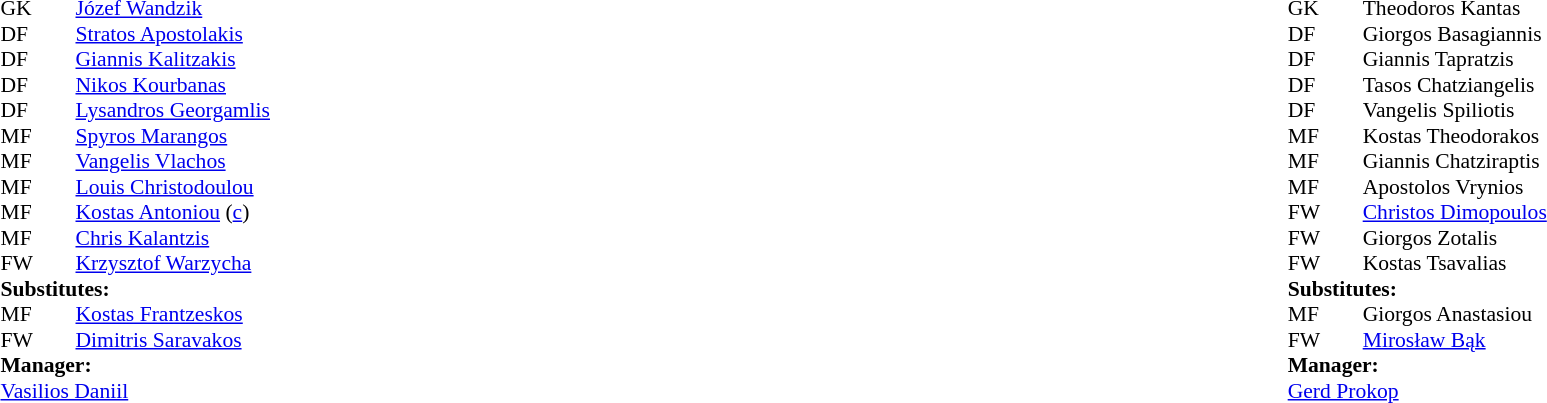<table width="100%">
<tr>
<td valign="top" width="50%"><br><table style="font-size: 90%" cellspacing="0" cellpadding="0">
<tr>
<th width="25"></th>
<th width="25"></th>
</tr>
<tr>
<td>GK</td>
<td></td>
<td> <a href='#'>Józef Wandzik</a></td>
</tr>
<tr>
<td>DF</td>
<td></td>
<td> <a href='#'>Stratos Apostolakis</a></td>
</tr>
<tr>
<td>DF</td>
<td></td>
<td> <a href='#'>Giannis Kalitzakis</a></td>
</tr>
<tr>
<td>DF</td>
<td></td>
<td> <a href='#'>Nikos Kourbanas</a></td>
</tr>
<tr>
<td>DF</td>
<td></td>
<td> <a href='#'>Lysandros Georgamlis</a></td>
</tr>
<tr>
<td>MF</td>
<td></td>
<td> <a href='#'>Spyros Marangos</a></td>
<td></td>
</tr>
<tr>
<td>MF</td>
<td></td>
<td> <a href='#'>Vangelis Vlachos</a></td>
<td></td>
</tr>
<tr>
<td>MF</td>
<td></td>
<td> <a href='#'>Louis Christodoulou</a></td>
</tr>
<tr>
<td>MF</td>
<td></td>
<td> <a href='#'>Kostas Antoniou</a> (<a href='#'>c</a>)</td>
</tr>
<tr>
<td>MF</td>
<td></td>
<td> <a href='#'>Chris Kalantzis</a></td>
</tr>
<tr>
<td>FW</td>
<td></td>
<td> <a href='#'>Krzysztof Warzycha</a></td>
</tr>
<tr>
<td colspan=4><strong>Substitutes:</strong></td>
</tr>
<tr>
<td>MF</td>
<td></td>
<td> <a href='#'>Kostas Frantzeskos</a></td>
<td></td>
</tr>
<tr>
<td>FW</td>
<td></td>
<td> <a href='#'>Dimitris Saravakos</a></td>
<td></td>
</tr>
<tr>
<td colspan=4><strong>Manager:</strong></td>
</tr>
<tr>
<td colspan="4"> <a href='#'>Vasilios Daniil</a></td>
</tr>
</table>
</td>
<td valign="top" width="50%"><br><table style="font-size: 90%" cellspacing="0" cellpadding="0" align="center">
<tr>
<th width="25"></th>
<th width="25"></th>
</tr>
<tr>
<td>GK</td>
<td></td>
<td> Theodoros Kantas</td>
</tr>
<tr>
<td>DF</td>
<td></td>
<td> Giorgos Basagiannis</td>
</tr>
<tr>
<td>DF</td>
<td></td>
<td> Giannis Tapratzis</td>
<td></td>
</tr>
<tr>
<td>DF</td>
<td></td>
<td> Tasos Chatziangelis</td>
</tr>
<tr>
<td>DF</td>
<td></td>
<td> Vangelis Spiliotis</td>
</tr>
<tr>
<td>MF</td>
<td></td>
<td> Kostas Theodorakos</td>
</tr>
<tr>
<td>MF</td>
<td></td>
<td> Giannis Chatziraptis</td>
</tr>
<tr>
<td>MF</td>
<td></td>
<td> Apostolos Vrynios</td>
</tr>
<tr>
<td>FW</td>
<td></td>
<td> <a href='#'>Christos Dimopoulos</a></td>
</tr>
<tr>
<td>FW</td>
<td></td>
<td> Giorgos Zotalis</td>
<td></td>
</tr>
<tr>
<td>FW</td>
<td></td>
<td> Kostas Tsavalias</td>
</tr>
<tr>
<td colspan=4><strong>Substitutes:</strong></td>
</tr>
<tr>
<td>MF</td>
<td></td>
<td> Giorgos Anastasiou</td>
<td></td>
</tr>
<tr>
<td>FW</td>
<td></td>
<td> <a href='#'>Mirosław Bąk</a></td>
<td></td>
</tr>
<tr>
<td colspan=4><strong>Manager:</strong></td>
</tr>
<tr>
<td colspan="4"> <a href='#'>Gerd Prokop</a></td>
</tr>
</table>
</td>
</tr>
</table>
